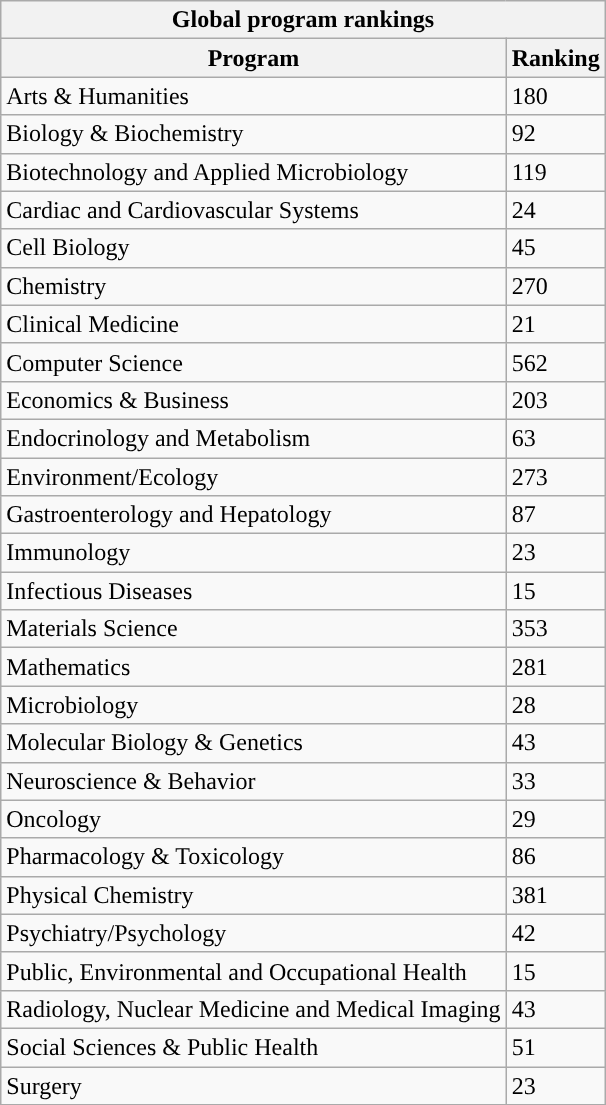<table class="wikitable sortable collapsible collapsed floatright" "text-align:center">
<tr>
<th colspan=4>Global program rankings</th>
</tr>
<tr>
<th>Program</th>
<th>Ranking</th>
</tr>
<tr>
<td>Arts & Humanities</td>
<td>180</td>
</tr>
<tr>
<td>Biology & Biochemistry</td>
<td>92</td>
</tr>
<tr>
<td>Biotechnology and Applied Microbiology</td>
<td>119</td>
</tr>
<tr>
<td>Cardiac and Cardiovascular Systems</td>
<td>24</td>
</tr>
<tr>
<td>Cell Biology</td>
<td>45</td>
</tr>
<tr>
<td>Chemistry</td>
<td>270</td>
</tr>
<tr>
<td>Clinical Medicine</td>
<td>21</td>
</tr>
<tr>
<td>Computer Science</td>
<td>562</td>
</tr>
<tr>
<td>Economics & Business</td>
<td>203</td>
</tr>
<tr>
<td>Endocrinology and Metabolism</td>
<td>63</td>
</tr>
<tr>
<td>Environment/Ecology</td>
<td>273</td>
</tr>
<tr>
<td>Gastroenterology and Hepatology</td>
<td>87</td>
</tr>
<tr>
<td>Immunology</td>
<td>23</td>
</tr>
<tr>
<td>Infectious Diseases</td>
<td>15</td>
</tr>
<tr>
<td>Materials Science</td>
<td>353</td>
</tr>
<tr>
<td>Mathematics</td>
<td>281</td>
</tr>
<tr>
<td>Microbiology</td>
<td>28</td>
</tr>
<tr>
<td>Molecular Biology & Genetics</td>
<td>43</td>
</tr>
<tr>
<td>Neuroscience & Behavior</td>
<td>33</td>
</tr>
<tr>
<td>Oncology</td>
<td>29</td>
</tr>
<tr>
<td>Pharmacology & Toxicology</td>
<td>86</td>
</tr>
<tr>
<td>Physical Chemistry</td>
<td>381</td>
</tr>
<tr>
<td>Psychiatry/Psychology</td>
<td>42</td>
</tr>
<tr>
<td>Public, Environmental and Occupational Health</td>
<td>15</td>
</tr>
<tr>
<td>Radiology, Nuclear Medicine and Medical Imaging</td>
<td>43</td>
</tr>
<tr>
<td>Social Sciences & Public Health</td>
<td>51</td>
</tr>
<tr>
<td>Surgery</td>
<td>23</td>
</tr>
</table>
